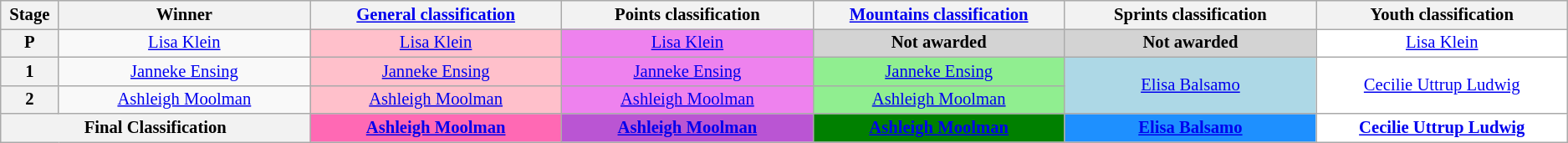<table class="wikitable" style="text-align: center; font-size:86%;">
<tr style="background-color: #efefef;">
<th width="1%">Stage</th>
<th width="10%">Winner</th>
<th scope=col width="10%"><a href='#'>General classification</a><br> </th>
<th scope=col width="10%">Points classification<br> </th>
<th scope=col width="10%"><a href='#'>Mountains classification</a><br> </th>
<th scope=col width="10%">Sprints classification<br> </th>
<th scope=col width="10%">Youth classification<br> </th>
</tr>
<tr>
<th>P</th>
<td><a href='#'>Lisa Klein</a></td>
<td style="background:pink;"><a href='#'>Lisa Klein</a></td>
<td style="background:violet;"><a href='#'>Lisa Klein</a></td>
<td style="background:lightgrey;"><strong>Not awarded</strong></td>
<td style="background:lightgrey;"><strong>Not awarded</strong></td>
<td style="background:white;"><a href='#'>Lisa Klein</a></td>
</tr>
<tr>
<th>1</th>
<td><a href='#'>Janneke Ensing</a></td>
<td style="background:pink;"><a href='#'>Janneke Ensing</a></td>
<td style="background:violet;"><a href='#'>Janneke Ensing</a></td>
<td style="background:lightgreen;"><a href='#'>Janneke Ensing</a></td>
<td style="background:lightblue;" rowspan=2><a href='#'>Elisa Balsamo</a></td>
<td style="background:white;" rowspan=2><a href='#'>Cecilie Uttrup Ludwig</a></td>
</tr>
<tr>
<th>2</th>
<td><a href='#'>Ashleigh Moolman</a></td>
<td style="background:pink;"><a href='#'>Ashleigh Moolman</a></td>
<td style="background:violet;"><a href='#'>Ashleigh Moolman</a></td>
<td style="background:lightgreen;"><a href='#'>Ashleigh Moolman</a></td>
</tr>
<tr>
<th colspan="2"><strong>Final Classification</strong></th>
<th style="background:HotPink;"><a href='#'>Ashleigh Moolman</a></th>
<th style="background:MediumOrchid;"><a href='#'>Ashleigh Moolman</a></th>
<th style="background:green;"><a href='#'>Ashleigh Moolman</a></th>
<th style="background:dodgerblue;"><a href='#'>Elisa Balsamo</a></th>
<th style="background:white;"><a href='#'>Cecilie Uttrup Ludwig</a></th>
</tr>
</table>
